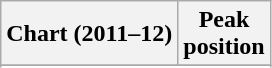<table class="wikitable sortable plainrowheaders" style="text-align:center">
<tr>
<th>Chart (2011–12)</th>
<th>Peak<br>position</th>
</tr>
<tr>
</tr>
<tr>
</tr>
</table>
